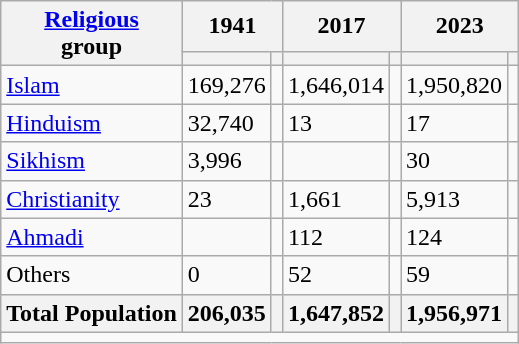<table class="wikitable sortable">
<tr>
<th rowspan="2"><a href='#'>Religious</a><br>group</th>
<th colspan="2">1941</th>
<th colspan="2">2017</th>
<th colspan="2">2023</th>
</tr>
<tr>
<th><a href='#'></a></th>
<th></th>
<th></th>
<th></th>
<th></th>
<th></th>
</tr>
<tr>
<td><a href='#'>Islam</a> </td>
<td>169,276</td>
<td></td>
<td>1,646,014</td>
<td></td>
<td>1,950,820</td>
<td></td>
</tr>
<tr>
<td><a href='#'>Hinduism</a> </td>
<td>32,740</td>
<td></td>
<td>13</td>
<td></td>
<td>17</td>
<td></td>
</tr>
<tr>
<td><a href='#'>Sikhism</a> </td>
<td>3,996</td>
<td></td>
<td></td>
<td></td>
<td>30</td>
<td></td>
</tr>
<tr>
<td><a href='#'>Christianity</a> </td>
<td>23</td>
<td></td>
<td>1,661</td>
<td></td>
<td>5,913</td>
<td></td>
</tr>
<tr>
<td><a href='#'>Ahmadi</a></td>
<td></td>
<td></td>
<td>112</td>
<td></td>
<td>124</td>
<td></td>
</tr>
<tr>
<td>Others </td>
<td>0</td>
<td></td>
<td>52</td>
<td></td>
<td>59</td>
<td></td>
</tr>
<tr>
<th>Total Population</th>
<th>206,035</th>
<th></th>
<th>1,647,852</th>
<th></th>
<th>1,956,971</th>
<th></th>
</tr>
<tr class="sortbottom">
<td colspan="7"></td>
</tr>
</table>
